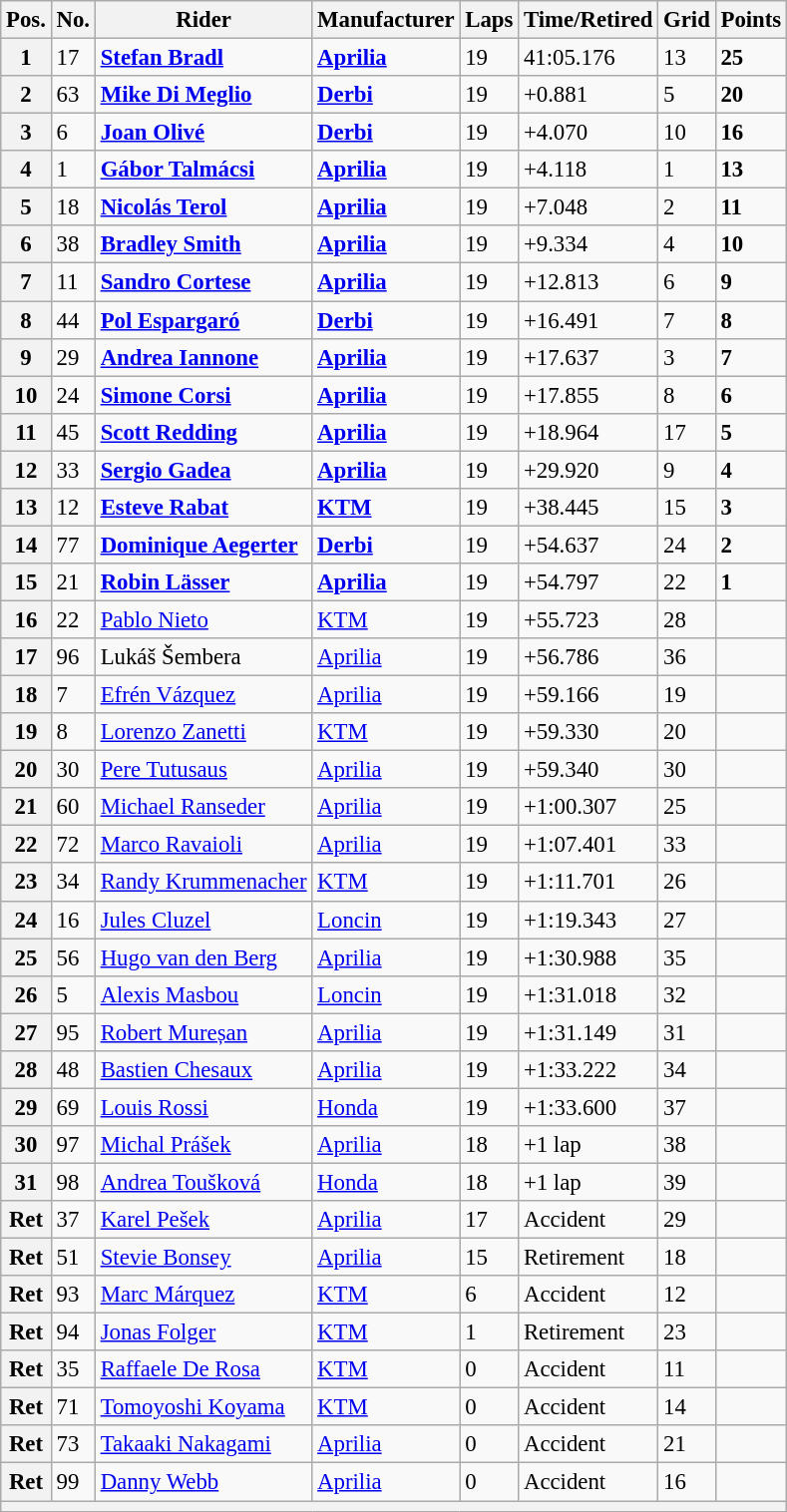<table class="wikitable" style="font-size: 95%;">
<tr>
<th>Pos.</th>
<th>No.</th>
<th>Rider</th>
<th>Manufacturer</th>
<th>Laps</th>
<th>Time/Retired</th>
<th>Grid</th>
<th>Points</th>
</tr>
<tr>
<th>1</th>
<td>17</td>
<td> <strong><a href='#'>Stefan Bradl</a></strong></td>
<td><strong><a href='#'>Aprilia</a></strong></td>
<td>19</td>
<td>41:05.176</td>
<td>13</td>
<td><strong>25</strong></td>
</tr>
<tr>
<th>2</th>
<td>63</td>
<td> <strong><a href='#'>Mike Di Meglio</a></strong></td>
<td><strong><a href='#'>Derbi</a></strong></td>
<td>19</td>
<td>+0.881</td>
<td>5</td>
<td><strong>20</strong></td>
</tr>
<tr>
<th>3</th>
<td>6</td>
<td> <strong><a href='#'>Joan Olivé</a></strong></td>
<td><strong><a href='#'>Derbi</a></strong></td>
<td>19</td>
<td>+4.070</td>
<td>10</td>
<td><strong>16</strong></td>
</tr>
<tr>
<th>4</th>
<td>1</td>
<td> <strong><a href='#'>Gábor Talmácsi</a></strong></td>
<td><strong><a href='#'>Aprilia</a></strong></td>
<td>19</td>
<td>+4.118</td>
<td>1</td>
<td><strong>13</strong></td>
</tr>
<tr>
<th>5</th>
<td>18</td>
<td> <strong><a href='#'>Nicolás Terol</a></strong></td>
<td><strong><a href='#'>Aprilia</a></strong></td>
<td>19</td>
<td>+7.048</td>
<td>2</td>
<td><strong>11</strong></td>
</tr>
<tr>
<th>6</th>
<td>38</td>
<td> <strong><a href='#'>Bradley Smith</a></strong></td>
<td><strong><a href='#'>Aprilia</a></strong></td>
<td>19</td>
<td>+9.334</td>
<td>4</td>
<td><strong>10</strong></td>
</tr>
<tr>
<th>7</th>
<td>11</td>
<td> <strong><a href='#'>Sandro Cortese</a></strong></td>
<td><strong><a href='#'>Aprilia</a></strong></td>
<td>19</td>
<td>+12.813</td>
<td>6</td>
<td><strong>9</strong></td>
</tr>
<tr>
<th>8</th>
<td>44</td>
<td> <strong><a href='#'>Pol Espargaró</a></strong></td>
<td><strong><a href='#'>Derbi</a></strong></td>
<td>19</td>
<td>+16.491</td>
<td>7</td>
<td><strong>8</strong></td>
</tr>
<tr>
<th>9</th>
<td>29</td>
<td> <strong><a href='#'>Andrea Iannone</a></strong></td>
<td><strong><a href='#'>Aprilia</a></strong></td>
<td>19</td>
<td>+17.637</td>
<td>3</td>
<td><strong>7</strong></td>
</tr>
<tr>
<th>10</th>
<td>24</td>
<td> <strong><a href='#'>Simone Corsi</a></strong></td>
<td><strong><a href='#'>Aprilia</a></strong></td>
<td>19</td>
<td>+17.855</td>
<td>8</td>
<td><strong>6</strong></td>
</tr>
<tr>
<th>11</th>
<td>45</td>
<td> <strong><a href='#'>Scott Redding</a></strong></td>
<td><strong><a href='#'>Aprilia</a></strong></td>
<td>19</td>
<td>+18.964</td>
<td>17</td>
<td><strong>5</strong></td>
</tr>
<tr>
<th>12</th>
<td>33</td>
<td> <strong><a href='#'>Sergio Gadea</a></strong></td>
<td><strong><a href='#'>Aprilia</a></strong></td>
<td>19</td>
<td>+29.920</td>
<td>9</td>
<td><strong>4</strong></td>
</tr>
<tr>
<th>13</th>
<td>12</td>
<td> <strong><a href='#'>Esteve Rabat</a></strong></td>
<td><strong><a href='#'>KTM</a></strong></td>
<td>19</td>
<td>+38.445</td>
<td>15</td>
<td><strong>3</strong></td>
</tr>
<tr>
<th>14</th>
<td>77</td>
<td> <strong><a href='#'>Dominique Aegerter</a></strong></td>
<td><strong><a href='#'>Derbi</a></strong></td>
<td>19</td>
<td>+54.637</td>
<td>24</td>
<td><strong>2</strong></td>
</tr>
<tr>
<th>15</th>
<td>21</td>
<td> <strong><a href='#'>Robin Lässer</a></strong></td>
<td><strong><a href='#'>Aprilia</a></strong></td>
<td>19</td>
<td>+54.797</td>
<td>22</td>
<td><strong>1</strong></td>
</tr>
<tr>
<th>16</th>
<td>22</td>
<td> <a href='#'>Pablo Nieto</a></td>
<td><a href='#'>KTM</a></td>
<td>19</td>
<td>+55.723</td>
<td>28</td>
<td></td>
</tr>
<tr>
<th>17</th>
<td>96</td>
<td> Lukáš Šembera</td>
<td><a href='#'>Aprilia</a></td>
<td>19</td>
<td>+56.786</td>
<td>36</td>
<td></td>
</tr>
<tr>
<th>18</th>
<td>7</td>
<td> <a href='#'>Efrén Vázquez</a></td>
<td><a href='#'>Aprilia</a></td>
<td>19</td>
<td>+59.166</td>
<td>19</td>
<td></td>
</tr>
<tr>
<th>19</th>
<td>8</td>
<td> <a href='#'>Lorenzo Zanetti</a></td>
<td><a href='#'>KTM</a></td>
<td>19</td>
<td>+59.330</td>
<td>20</td>
<td></td>
</tr>
<tr>
<th>20</th>
<td>30</td>
<td> <a href='#'>Pere Tutusaus</a></td>
<td><a href='#'>Aprilia</a></td>
<td>19</td>
<td>+59.340</td>
<td>30</td>
<td></td>
</tr>
<tr>
<th>21</th>
<td>60</td>
<td> <a href='#'>Michael Ranseder</a></td>
<td><a href='#'>Aprilia</a></td>
<td>19</td>
<td>+1:00.307</td>
<td>25</td>
<td></td>
</tr>
<tr>
<th>22</th>
<td>72</td>
<td> <a href='#'>Marco Ravaioli</a></td>
<td><a href='#'>Aprilia</a></td>
<td>19</td>
<td>+1:07.401</td>
<td>33</td>
<td></td>
</tr>
<tr>
<th>23</th>
<td>34</td>
<td> <a href='#'>Randy Krummenacher</a></td>
<td><a href='#'>KTM</a></td>
<td>19</td>
<td>+1:11.701</td>
<td>26</td>
<td></td>
</tr>
<tr>
<th>24</th>
<td>16</td>
<td> <a href='#'>Jules Cluzel</a></td>
<td><a href='#'>Loncin</a></td>
<td>19</td>
<td>+1:19.343</td>
<td>27</td>
<td></td>
</tr>
<tr>
<th>25</th>
<td>56</td>
<td> <a href='#'>Hugo van den Berg</a></td>
<td><a href='#'>Aprilia</a></td>
<td>19</td>
<td>+1:30.988</td>
<td>35</td>
<td></td>
</tr>
<tr>
<th>26</th>
<td>5</td>
<td> <a href='#'>Alexis Masbou</a></td>
<td><a href='#'>Loncin</a></td>
<td>19</td>
<td>+1:31.018</td>
<td>32</td>
<td></td>
</tr>
<tr>
<th>27</th>
<td>95</td>
<td> <a href='#'>Robert Mureșan</a></td>
<td><a href='#'>Aprilia</a></td>
<td>19</td>
<td>+1:31.149</td>
<td>31</td>
<td></td>
</tr>
<tr>
<th>28</th>
<td>48</td>
<td> <a href='#'>Bastien Chesaux</a></td>
<td><a href='#'>Aprilia</a></td>
<td>19</td>
<td>+1:33.222</td>
<td>34</td>
<td></td>
</tr>
<tr>
<th>29</th>
<td>69</td>
<td> <a href='#'>Louis Rossi</a></td>
<td><a href='#'>Honda</a></td>
<td>19</td>
<td>+1:33.600</td>
<td>37</td>
<td></td>
</tr>
<tr>
<th>30</th>
<td>97</td>
<td> <a href='#'>Michal Prášek</a></td>
<td><a href='#'>Aprilia</a></td>
<td>18</td>
<td>+1 lap</td>
<td>38</td>
<td></td>
</tr>
<tr>
<th>31</th>
<td>98</td>
<td> <a href='#'>Andrea Toušková</a></td>
<td><a href='#'>Honda</a></td>
<td>18</td>
<td>+1 lap</td>
<td>39</td>
<td></td>
</tr>
<tr>
<th>Ret</th>
<td>37</td>
<td> <a href='#'>Karel Pešek</a></td>
<td><a href='#'>Aprilia</a></td>
<td>17</td>
<td>Accident</td>
<td>29</td>
<td></td>
</tr>
<tr>
<th>Ret</th>
<td>51</td>
<td> <a href='#'>Stevie Bonsey</a></td>
<td><a href='#'>Aprilia</a></td>
<td>15</td>
<td>Retirement</td>
<td>18</td>
<td></td>
</tr>
<tr>
<th>Ret</th>
<td>93</td>
<td> <a href='#'>Marc Márquez</a></td>
<td><a href='#'>KTM</a></td>
<td>6</td>
<td>Accident</td>
<td>12</td>
<td></td>
</tr>
<tr>
<th>Ret</th>
<td>94</td>
<td> <a href='#'>Jonas Folger</a></td>
<td><a href='#'>KTM</a></td>
<td>1</td>
<td>Retirement</td>
<td>23</td>
<td></td>
</tr>
<tr>
<th>Ret</th>
<td>35</td>
<td> <a href='#'>Raffaele De Rosa</a></td>
<td><a href='#'>KTM</a></td>
<td>0</td>
<td>Accident</td>
<td>11</td>
<td></td>
</tr>
<tr>
<th>Ret</th>
<td>71</td>
<td> <a href='#'>Tomoyoshi Koyama</a></td>
<td><a href='#'>KTM</a></td>
<td>0</td>
<td>Accident</td>
<td>14</td>
<td></td>
</tr>
<tr>
<th>Ret</th>
<td>73</td>
<td> <a href='#'>Takaaki Nakagami</a></td>
<td><a href='#'>Aprilia</a></td>
<td>0</td>
<td>Accident</td>
<td>21</td>
<td></td>
</tr>
<tr>
<th>Ret</th>
<td>99</td>
<td> <a href='#'>Danny Webb</a></td>
<td><a href='#'>Aprilia</a></td>
<td>0</td>
<td>Accident</td>
<td>16</td>
<td></td>
</tr>
<tr>
<th colspan=8></th>
</tr>
</table>
